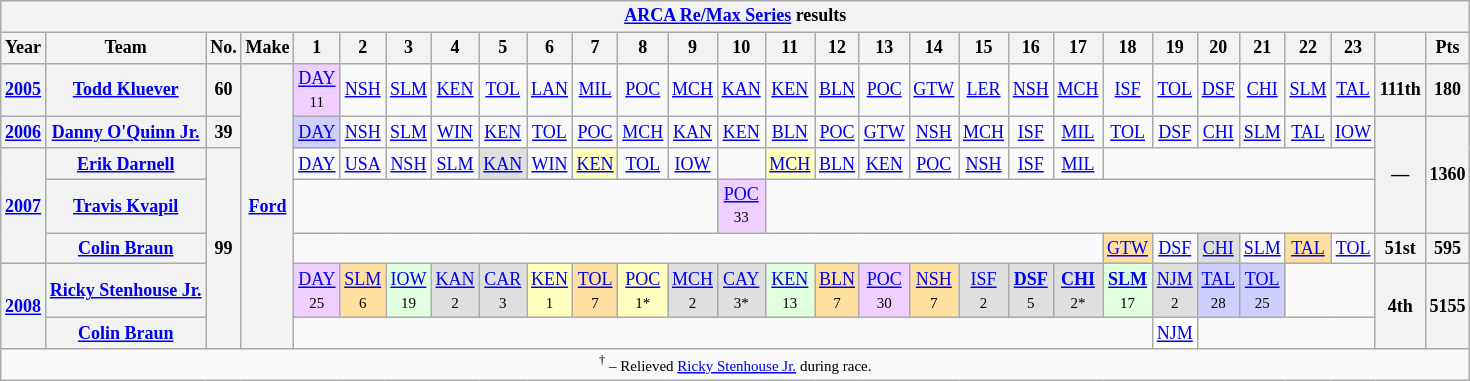<table class="wikitable" style="text-align:center; font-size:75%">
<tr>
<th colspan=30><a href='#'>ARCA Re/Max Series</a> results</th>
</tr>
<tr>
<th>Year</th>
<th>Team</th>
<th>No.</th>
<th>Make</th>
<th>1</th>
<th>2</th>
<th>3</th>
<th>4</th>
<th>5</th>
<th>6</th>
<th>7</th>
<th>8</th>
<th>9</th>
<th>10</th>
<th>11</th>
<th>12</th>
<th>13</th>
<th>14</th>
<th>15</th>
<th>16</th>
<th>17</th>
<th>18</th>
<th>19</th>
<th>20</th>
<th>21</th>
<th>22</th>
<th>23</th>
<th></th>
<th>Pts</th>
</tr>
<tr>
<th><a href='#'>2005</a></th>
<th><a href='#'>Todd Kluever</a></th>
<th>60</th>
<th rowspan=7><a href='#'>Ford</a></th>
<td style="background:#EFCFFF;"><a href='#'>DAY</a><br><small>11</small></td>
<td><a href='#'>NSH</a></td>
<td><a href='#'>SLM</a></td>
<td><a href='#'>KEN</a></td>
<td><a href='#'>TOL</a></td>
<td><a href='#'>LAN</a></td>
<td><a href='#'>MIL</a></td>
<td><a href='#'>POC</a></td>
<td><a href='#'>MCH</a></td>
<td><a href='#'>KAN</a></td>
<td><a href='#'>KEN</a></td>
<td><a href='#'>BLN</a></td>
<td><a href='#'>POC</a></td>
<td><a href='#'>GTW</a></td>
<td><a href='#'>LER</a></td>
<td><a href='#'>NSH</a></td>
<td><a href='#'>MCH</a></td>
<td><a href='#'>ISF</a></td>
<td><a href='#'>TOL</a></td>
<td><a href='#'>DSF</a></td>
<td><a href='#'>CHI</a></td>
<td><a href='#'>SLM</a></td>
<td><a href='#'>TAL</a></td>
<th>111th</th>
<th>180</th>
</tr>
<tr>
<th><a href='#'>2006</a></th>
<th><a href='#'>Danny O'Quinn Jr.</a></th>
<th>39</th>
<td style="background:#CFCFFF;"><a href='#'>DAY</a><br></td>
<td><a href='#'>NSH</a></td>
<td><a href='#'>SLM</a></td>
<td><a href='#'>WIN</a></td>
<td><a href='#'>KEN</a></td>
<td><a href='#'>TOL</a></td>
<td><a href='#'>POC</a></td>
<td><a href='#'>MCH</a></td>
<td><a href='#'>KAN</a></td>
<td><a href='#'>KEN</a></td>
<td><a href='#'>BLN</a></td>
<td><a href='#'>POC</a></td>
<td><a href='#'>GTW</a></td>
<td><a href='#'>NSH</a></td>
<td><a href='#'>MCH</a></td>
<td><a href='#'>ISF</a></td>
<td><a href='#'>MIL</a></td>
<td><a href='#'>TOL</a></td>
<td><a href='#'>DSF</a></td>
<td><a href='#'>CHI</a></td>
<td><a href='#'>SLM</a></td>
<td><a href='#'>TAL</a></td>
<td><a href='#'>IOW</a></td>
<th rowspan=3>—</th>
<th rowspan=3>1360</th>
</tr>
<tr>
<th rowspan=3><a href='#'>2007</a></th>
<th><a href='#'>Erik Darnell</a></th>
<th rowspan=5>99</th>
<td><a href='#'>DAY</a></td>
<td><a href='#'>USA</a></td>
<td><a href='#'>NSH</a></td>
<td><a href='#'>SLM</a></td>
<td style="background:#DFDFDF;"><a href='#'>KAN</a><br></td>
<td><a href='#'>WIN</a></td>
<td style="background:#FFFFBF;"><a href='#'>KEN</a><br></td>
<td><a href='#'>TOL</a></td>
<td><a href='#'>IOW</a></td>
<td></td>
<td style="background:#FFFFBF;"><a href='#'>MCH</a><br></td>
<td><a href='#'>BLN</a></td>
<td><a href='#'>KEN</a></td>
<td><a href='#'>POC</a></td>
<td><a href='#'>NSH</a></td>
<td><a href='#'>ISF</a></td>
<td><a href='#'>MIL</a></td>
<td colspan=6></td>
</tr>
<tr>
<th><a href='#'>Travis Kvapil</a></th>
<td colspan=9></td>
<td style="background:#EFCFFF;"><a href='#'>POC</a><br><small>33</small></td>
<td colspan=13></td>
</tr>
<tr>
<th><a href='#'>Colin Braun</a></th>
<td colspan=17></td>
<td style="background:#FFDF9F;"><a href='#'>GTW</a><br></td>
<td><a href='#'>DSF</a></td>
<td style="background:#DFDFDF;"><a href='#'>CHI</a><br></td>
<td><a href='#'>SLM</a></td>
<td style="background:#FFDF9F;"><a href='#'>TAL</a><br></td>
<td><a href='#'>TOL</a></td>
<th>51st</th>
<th>595</th>
</tr>
<tr>
<th rowspan=2><a href='#'>2008</a></th>
<th><a href='#'>Ricky Stenhouse Jr.</a></th>
<td style="background:#EFCFFF;"><a href='#'>DAY</a><br><small>25</small></td>
<td style="background:#FFDF9F;"><a href='#'>SLM</a><br><small>6</small></td>
<td style="background:#DFFFDF;"><a href='#'>IOW</a><br><small>19</small></td>
<td style="background:#DFDFDF;"><a href='#'>KAN</a><br><small>2</small></td>
<td style="background:#DFDFDF;"><a href='#'>CAR</a><br><small>3</small></td>
<td style="background:#FFFFBF;"><a href='#'>KEN</a><br><small>1</small></td>
<td style="background:#FFDF9F;"><a href='#'>TOL</a><br><small>7</small></td>
<td style="background:#FFFFBF;"><a href='#'>POC</a><br><small>1*</small></td>
<td style="background:#DFDFDF;"><a href='#'>MCH</a><br><small>2</small></td>
<td style="background:#DFDFDF;"><a href='#'>CAY</a><br><small>3*</small></td>
<td style="background:#DFFFDF;"><a href='#'>KEN</a><br><small>13</small></td>
<td style="background:#FFDF9F;"><a href='#'>BLN</a><br><small>7</small></td>
<td style="background:#EFCFFF;"><a href='#'>POC</a><br><small>30</small></td>
<td style="background:#FFDF9F;"><a href='#'>NSH</a><br><small>7</small></td>
<td style="background:#DFDFDF;"><a href='#'>ISF</a><br><small>2</small></td>
<td style="background:#DFDFDF;"><strong><a href='#'>DSF</a></strong><br><small>5</small></td>
<td style="background:#DFDFDF;"><strong><a href='#'>CHI</a></strong><br><small>2*</small></td>
<td style="background:#DFFFDF;"><strong><a href='#'>SLM</a></strong><br><small>17</small></td>
<td style="background:#DFDFDF;"><a href='#'>NJM</a><br><small>2</small></td>
<td style="background:#CFCFFF;"><a href='#'>TAL</a><br><small>28</small></td>
<td style="background:#CFCFFF;"><a href='#'>TOL</a><br><small>25</small></td>
<td colspan=2></td>
<th rowspan=2>4th</th>
<th rowspan=2>5155</th>
</tr>
<tr>
<th><a href='#'>Colin Braun</a></th>
<td colspan=18></td>
<td style="background:#FFFFFF;"><a href='#'>NJM</a><br></td>
<td colspan=4></td>
</tr>
<tr>
<td colspan=30><small><sup>†</sup> – Relieved <a href='#'>Ricky Stenhouse Jr.</a> during race.</small></td>
</tr>
</table>
